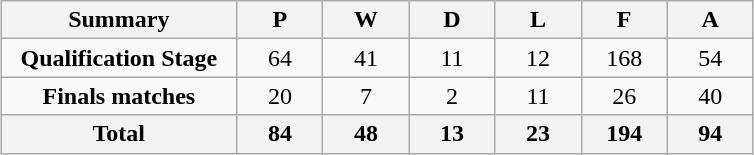<table class="wikitable" style="margin: 1em auto;">
<tr>
<th colspan="1">Summary</th>
<th rowspan="1">P</th>
<th rowspan="1">W</th>
<th colspan="1">D</th>
<th colspan="1">L</th>
<th colspan="1">F</th>
<th colspan="1">A</th>
</tr>
<tr align=center>
<td width="150"><strong>Qualification Stage</strong></td>
<td width="50">64</td>
<td width="50">41</td>
<td width="50">11</td>
<td width="50">12</td>
<td width="50">168</td>
<td width="50">54</td>
</tr>
<tr align=center>
<td><strong>Finals matches</strong></td>
<td>20</td>
<td>7</td>
<td>2</td>
<td>11</td>
<td>26</td>
<td>40</td>
</tr>
<tr align=center>
<th>Total</th>
<th>84</th>
<th>48</th>
<th>13</th>
<th>23</th>
<th>194</th>
<th>94</th>
</tr>
</table>
